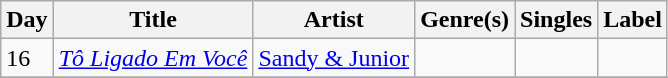<table class="wikitable sortable" style="text-align: left;">
<tr>
<th>Day</th>
<th>Title</th>
<th>Artist</th>
<th>Genre(s)</th>
<th>Singles</th>
<th>Label</th>
</tr>
<tr>
<td>16</td>
<td><em><a href='#'>Tô Ligado Em Você</a></em></td>
<td><a href='#'>Sandy & Junior</a></td>
<td></td>
<td></td>
<td></td>
</tr>
<tr>
</tr>
</table>
